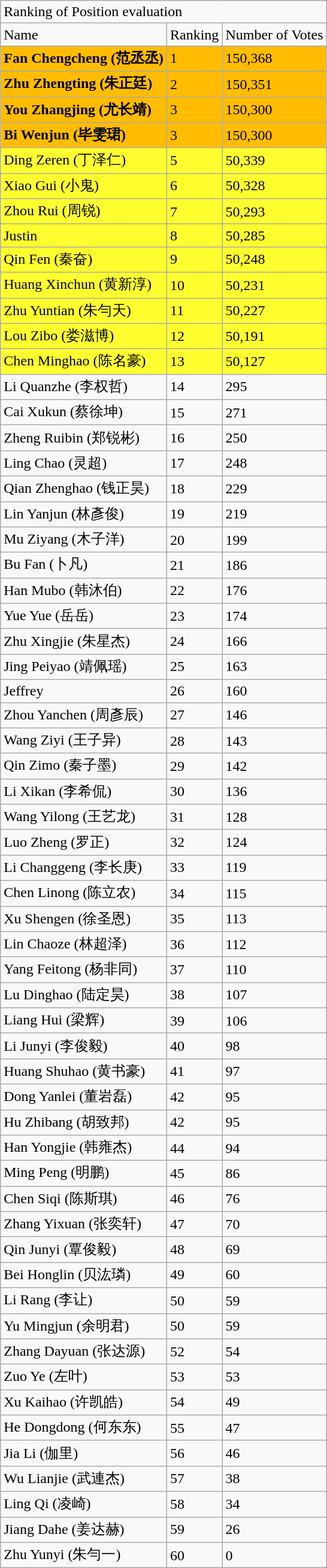<table class="wikitable mw-collapsible">
<tr>
<td colspan="3">Ranking of Position evaluation</td>
</tr>
<tr>
<td>Name</td>
<td>Ranking</td>
<td>Number of Votes</td>
</tr>
<tr>
<td style=background:#FFBC00;><strong>Fan Chengcheng (范丞丞)</strong></td>
<td style=background:#FFBC00;>1</td>
<td style=background:#FFBC00;>150,368</td>
</tr>
<tr>
<td style=background:#FFBC00;><strong>Zhu Zhengting (朱正廷)</strong></td>
<td style=background:#FFBC00;>2</td>
<td style=background:#FFBC00;>150,351</td>
</tr>
<tr>
<td style=background:#FFBC00;><strong>You Zhangjing (尤长靖)</strong></td>
<td style=background:#FFBC00;>3</td>
<td style=background:#FFBC00;>150,300</td>
</tr>
<tr>
<td style=background:#FFBC00;><strong>Bi Wenjun (毕雯珺)</strong></td>
<td style=background:#FFBC00;>3</td>
<td style=background:#FFBC00;>150,300</td>
</tr>
<tr>
<td style=background:#FFFF2F;>Ding Zeren (丁泽仁)</td>
<td style=background:#FFFF2F;>5</td>
<td style=background:#FFFF2F;>50,339</td>
</tr>
<tr>
<td style=background:#FFFF2F;>Xiao Gui (小鬼)</td>
<td style=background:#FFFF2F;>6</td>
<td style=background:#FFFF2F;>50,328</td>
</tr>
<tr>
<td style=background:#FFFF2F;>Zhou Rui (周锐)</td>
<td style=background:#FFFF2F;>7</td>
<td style=background:#FFFF2F;>50,293</td>
</tr>
<tr>
<td style=background:#FFFF2F;>Justin</td>
<td style=background:#FFFF2F;>8</td>
<td style=background:#FFFF2F;>50,285</td>
</tr>
<tr>
<td style=background:#FFFF2F;>Qin Fen (秦奋)</td>
<td style=background:#FFFF2F;>9</td>
<td style=background:#FFFF2F;>50,248</td>
</tr>
<tr>
<td style=background:#FFFF2F;>Huang Xinchun (黄新淳)</td>
<td style=background:#FFFF2F;>10</td>
<td style=background:#FFFF2F;>50,231</td>
</tr>
<tr>
<td style=background:#FFFF2F;>Zhu Yuntian (朱勻天)</td>
<td style=background:#FFFF2F;>11</td>
<td style=background:#FFFF2F;>50,227</td>
</tr>
<tr>
<td style=background:#FFFF2F;>Lou Zibo (娄滋博)</td>
<td style=background:#FFFF2F;>12</td>
<td style=background:#FFFF2F;>50,191</td>
</tr>
<tr>
<td style=background:#FFFF2F;>Chen Minghao (陈名豪)</td>
<td style=background:#FFFF2F;>13</td>
<td style=background:#FFFF2F;>50,127</td>
</tr>
<tr>
<td>Li Quanzhe (李权哲)</td>
<td>14</td>
<td>295</td>
</tr>
<tr>
<td>Cai Xukun (蔡徐坤)</td>
<td>15</td>
<td>271</td>
</tr>
<tr>
<td>Zheng Ruibin (郑锐彬)</td>
<td>16</td>
<td>250</td>
</tr>
<tr>
<td>Ling Chao (灵超)</td>
<td>17</td>
<td>248</td>
</tr>
<tr>
<td>Qian Zhenghao (钱正昊)</td>
<td>18</td>
<td>229</td>
</tr>
<tr>
<td>Lin Yanjun (林彥俊)</td>
<td>19</td>
<td>219</td>
</tr>
<tr>
<td>Mu Ziyang (木子洋)</td>
<td>20</td>
<td>199</td>
</tr>
<tr>
<td>Bu Fan (卜凡)</td>
<td>21</td>
<td>186</td>
</tr>
<tr>
<td>Han Mubo (韩沐伯)</td>
<td>22</td>
<td>176</td>
</tr>
<tr>
<td>Yue Yue (岳岳)</td>
<td>23</td>
<td>174</td>
</tr>
<tr>
<td>Zhu Xingjie (朱星杰)</td>
<td>24</td>
<td>166</td>
</tr>
<tr>
<td>Jing Peiyao (靖佩瑶)</td>
<td>25</td>
<td>163</td>
</tr>
<tr>
<td>Jeffrey</td>
<td>26</td>
<td>160</td>
</tr>
<tr>
<td>Zhou Yanchen (周彥辰)</td>
<td>27</td>
<td>146</td>
</tr>
<tr>
<td>Wang Ziyi (王子异)</td>
<td>28</td>
<td>143</td>
</tr>
<tr>
<td>Qin Zimo (秦子墨)</td>
<td>29</td>
<td>142</td>
</tr>
<tr>
<td>Li Xikan (李希侃)</td>
<td>30</td>
<td>136</td>
</tr>
<tr>
<td>Wang Yilong (王艺龙)</td>
<td>31</td>
<td>128</td>
</tr>
<tr>
<td>Luo Zheng (罗正)</td>
<td>32</td>
<td>124</td>
</tr>
<tr>
<td>Li Changgeng (李长庚)</td>
<td>33</td>
<td>119</td>
</tr>
<tr>
<td>Chen Linong (陈立农)</td>
<td>34</td>
<td>115</td>
</tr>
<tr>
<td>Xu Shengen (徐圣恩)</td>
<td>35</td>
<td>113</td>
</tr>
<tr>
<td>Lin Chaoze (林超泽)</td>
<td>36</td>
<td>112</td>
</tr>
<tr>
<td>Yang Feitong (杨非同)</td>
<td>37</td>
<td>110</td>
</tr>
<tr>
<td>Lu Dinghao (陆定昊)</td>
<td>38</td>
<td>107</td>
</tr>
<tr>
<td>Liang Hui (梁辉)</td>
<td>39</td>
<td>106</td>
</tr>
<tr>
<td>Li Junyi (李俊毅)</td>
<td>40</td>
<td>98</td>
</tr>
<tr>
<td>Huang Shuhao (黄书豪)</td>
<td>41</td>
<td>97</td>
</tr>
<tr>
<td>Dong Yanlei (董岩磊)</td>
<td>42</td>
<td>95</td>
</tr>
<tr>
<td>Hu Zhibang (胡致邦)</td>
<td>42</td>
<td>95</td>
</tr>
<tr>
<td>Han Yongjie (韩雍杰)</td>
<td>44</td>
<td>94</td>
</tr>
<tr>
<td>Ming Peng (明鹏)</td>
<td>45</td>
<td>86</td>
</tr>
<tr>
<td>Chen Siqi (陈斯琪)</td>
<td>46</td>
<td>76</td>
</tr>
<tr>
<td>Zhang Yixuan (张奕轩)</td>
<td>47</td>
<td>70</td>
</tr>
<tr>
<td>Qin Junyi (覃俊毅)</td>
<td>48</td>
<td>69</td>
</tr>
<tr>
<td>Bei Honglin (贝汯璘)</td>
<td>49</td>
<td>60</td>
</tr>
<tr>
<td>Li Rang (李让)</td>
<td>50</td>
<td>59</td>
</tr>
<tr>
<td>Yu Mingjun (余明君)</td>
<td>50</td>
<td>59</td>
</tr>
<tr>
<td>Zhang Dayuan (张达源)</td>
<td>52</td>
<td>54</td>
</tr>
<tr>
<td>Zuo Ye (左叶)</td>
<td>53</td>
<td>53</td>
</tr>
<tr>
<td>Xu Kaihao (许凯皓)</td>
<td>54</td>
<td>49</td>
</tr>
<tr>
<td>He Dongdong (何东东)</td>
<td>55</td>
<td>47</td>
</tr>
<tr>
<td>Jia Li (伽里)</td>
<td>56</td>
<td>46</td>
</tr>
<tr>
<td>Wu Lianjie (武連杰)</td>
<td>57</td>
<td>38</td>
</tr>
<tr>
<td>Ling Qi (凌崎)</td>
<td>58</td>
<td>34</td>
</tr>
<tr>
<td>Jiang Dahe (姜达赫)</td>
<td>59</td>
<td>26</td>
</tr>
<tr>
<td>Zhu Yunyi (朱勻一)</td>
<td>60</td>
<td>0</td>
</tr>
</table>
